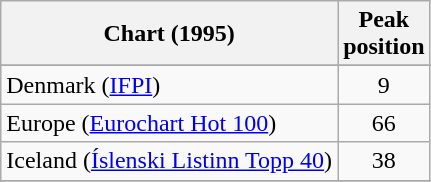<table class="wikitable sortable">
<tr>
<th>Chart (1995)</th>
<th>Peak<br>position</th>
</tr>
<tr>
</tr>
<tr>
<td>Denmark (<a href='#'>IFPI</a>)</td>
<td align="center">9</td>
</tr>
<tr>
<td>Europe (<a href='#'>Eurochart Hot 100</a>)</td>
<td align="center">66</td>
</tr>
<tr>
<td>Iceland (<a href='#'>Íslenski Listinn Topp 40</a>)</td>
<td align="center">38</td>
</tr>
<tr>
</tr>
<tr>
</tr>
</table>
